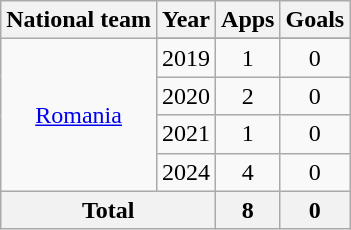<table class="wikitable" style="text-align: center">
<tr>
<th>National team</th>
<th>Year</th>
<th>Apps</th>
<th>Goals</th>
</tr>
<tr>
<td rowspan="5"><a href='#'>Romania</a></td>
</tr>
<tr>
<td>2019</td>
<td>1</td>
<td>0</td>
</tr>
<tr>
<td>2020</td>
<td>2</td>
<td>0</td>
</tr>
<tr>
<td>2021</td>
<td>1</td>
<td>0</td>
</tr>
<tr>
<td>2024</td>
<td>4</td>
<td>0</td>
</tr>
<tr>
<th colspan="2">Total</th>
<th>8</th>
<th>0</th>
</tr>
</table>
